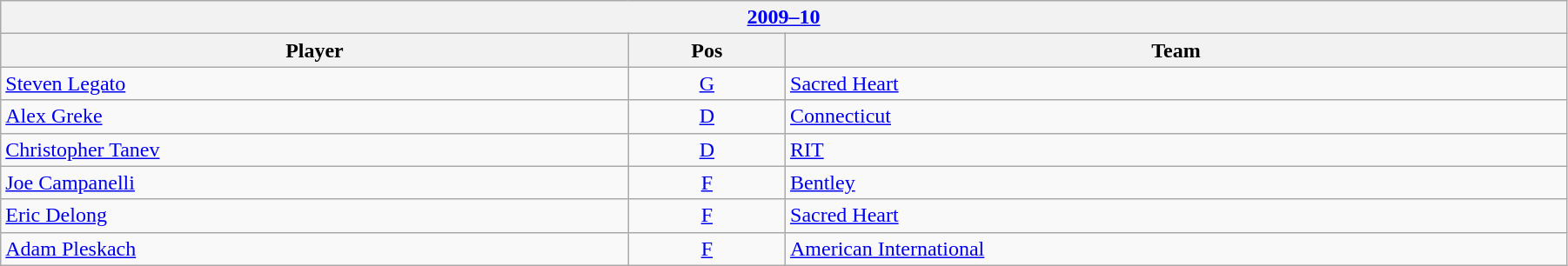<table class="wikitable" width=95%>
<tr>
<th colspan=3><a href='#'>2009–10</a></th>
</tr>
<tr>
<th>Player</th>
<th>Pos</th>
<th>Team</th>
</tr>
<tr>
<td><a href='#'>Steven Legato</a></td>
<td style="text-align:center;"><a href='#'>G</a></td>
<td><a href='#'>Sacred Heart</a></td>
</tr>
<tr>
<td><a href='#'>Alex Greke</a></td>
<td style="text-align:center;"><a href='#'>D</a></td>
<td><a href='#'>Connecticut</a></td>
</tr>
<tr>
<td><a href='#'>Christopher Tanev</a></td>
<td style="text-align:center;"><a href='#'>D</a></td>
<td><a href='#'>RIT</a></td>
</tr>
<tr>
<td><a href='#'>Joe Campanelli</a></td>
<td style="text-align:center;"><a href='#'>F</a></td>
<td><a href='#'>Bentley</a></td>
</tr>
<tr>
<td><a href='#'>Eric Delong</a></td>
<td style="text-align:center;"><a href='#'>F</a></td>
<td><a href='#'>Sacred Heart</a></td>
</tr>
<tr>
<td><a href='#'>Adam Pleskach</a></td>
<td style="text-align:center;"><a href='#'>F</a></td>
<td><a href='#'>American International</a></td>
</tr>
</table>
